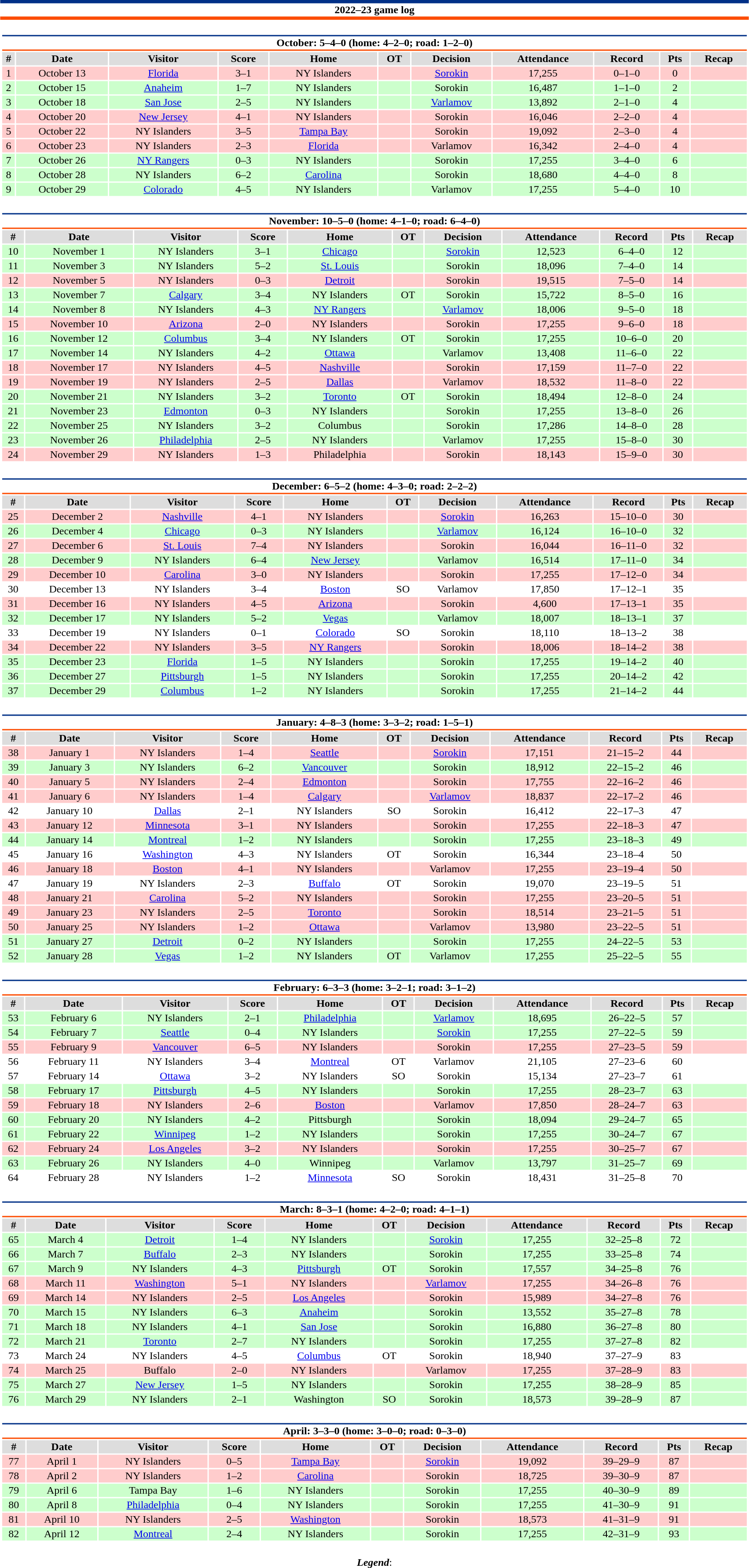<table class="toccolours" style="width:90%; clear:both; margin:1.5em auto; text-align:center;">
<tr>
<th colspan="11" style="background:#FFFFFF; border-top:#003087 5px solid; border-bottom:#FC4C02 5px solid;">2022–23 game log</th>
</tr>
<tr>
<td colspan="11"><br><table class="toccolours collapsible collapsed" style="width:100%;">
<tr>
<th colspan="11" style="background:#FFFFFF; border-top:#003087 2px solid; border-bottom:#FC4C02 2px solid;">October: 5–4–0 (home: 4–2–0; road: 1–2–0)</th>
</tr>
<tr style="background:#ddd;">
<th>#</th>
<th>Date</th>
<th>Visitor</th>
<th>Score</th>
<th>Home</th>
<th>OT</th>
<th>Decision</th>
<th>Attendance</th>
<th>Record</th>
<th>Pts</th>
<th>Recap</th>
</tr>
<tr style="background:#fcc;">
<td>1</td>
<td>October 13</td>
<td><a href='#'>Florida</a></td>
<td>3–1</td>
<td>NY Islanders</td>
<td></td>
<td><a href='#'>Sorokin</a></td>
<td>17,255</td>
<td>0–1–0</td>
<td>0</td>
<td></td>
</tr>
<tr style="background:#cfc;">
<td>2</td>
<td>October 15</td>
<td><a href='#'>Anaheim</a></td>
<td>1–7</td>
<td>NY Islanders</td>
<td></td>
<td>Sorokin</td>
<td>16,487</td>
<td>1–1–0</td>
<td>2</td>
<td></td>
</tr>
<tr style="background:#cfc;">
<td>3</td>
<td>October 18</td>
<td><a href='#'>San Jose</a></td>
<td>2–5</td>
<td>NY Islanders</td>
<td></td>
<td><a href='#'>Varlamov</a></td>
<td>13,892</td>
<td>2–1–0</td>
<td>4</td>
<td></td>
</tr>
<tr style="background:#fcc;">
<td>4</td>
<td>October 20</td>
<td><a href='#'>New Jersey</a></td>
<td>4–1</td>
<td>NY Islanders</td>
<td></td>
<td>Sorokin</td>
<td>16,046</td>
<td>2–2–0</td>
<td>4</td>
<td></td>
</tr>
<tr style="background:#fcc;">
<td>5</td>
<td>October 22</td>
<td>NY Islanders</td>
<td>3–5</td>
<td><a href='#'>Tampa Bay</a></td>
<td></td>
<td>Sorokin</td>
<td>19,092</td>
<td>2–3–0</td>
<td>4</td>
<td></td>
</tr>
<tr style="background:#fcc;">
<td>6</td>
<td>October 23</td>
<td>NY Islanders</td>
<td>2–3</td>
<td><a href='#'>Florida</a></td>
<td></td>
<td>Varlamov</td>
<td>16,342</td>
<td>2–4–0</td>
<td>4</td>
<td></td>
</tr>
<tr style="background:#cfc;">
<td>7</td>
<td>October 26</td>
<td><a href='#'>NY Rangers</a></td>
<td>0–3</td>
<td>NY Islanders</td>
<td></td>
<td>Sorokin</td>
<td>17,255</td>
<td>3–4–0</td>
<td>6</td>
<td></td>
</tr>
<tr style="background:#cfc;">
<td>8</td>
<td>October 28</td>
<td>NY Islanders</td>
<td>6–2</td>
<td><a href='#'>Carolina</a></td>
<td></td>
<td>Sorokin</td>
<td>18,680</td>
<td>4–4–0</td>
<td>8</td>
<td></td>
</tr>
<tr style="background:#cfc;">
<td>9</td>
<td>October 29</td>
<td><a href='#'>Colorado</a></td>
<td>4–5</td>
<td>NY Islanders</td>
<td></td>
<td>Varlamov</td>
<td>17,255</td>
<td>5–4–0</td>
<td>10</td>
<td></td>
</tr>
</table>
</td>
</tr>
<tr>
<td colspan="11"><br><table class="toccolours collapsible collapsed" style="width:100%;">
<tr>
<th colspan="11" style="background:#FFFFFF; border-top:#003087 2px solid; border-bottom:#FC4C02 2px solid;">November: 10–5–0 (home: 4–1–0; road: 6–4–0)</th>
</tr>
<tr style="background:#ddd;">
<th>#</th>
<th>Date</th>
<th>Visitor</th>
<th>Score</th>
<th>Home</th>
<th>OT</th>
<th>Decision</th>
<th>Attendance</th>
<th>Record</th>
<th>Pts</th>
<th>Recap</th>
</tr>
<tr style="background:#cfc;">
<td>10</td>
<td>November 1</td>
<td>NY Islanders</td>
<td>3–1</td>
<td><a href='#'>Chicago</a></td>
<td></td>
<td><a href='#'>Sorokin</a></td>
<td>12,523</td>
<td>6–4–0</td>
<td>12</td>
<td></td>
</tr>
<tr style="background:#cfc;">
<td>11</td>
<td>November 3</td>
<td>NY Islanders</td>
<td>5–2</td>
<td><a href='#'>St. Louis</a></td>
<td></td>
<td>Sorokin</td>
<td>18,096</td>
<td>7–4–0</td>
<td>14</td>
<td></td>
</tr>
<tr style="background:#fcc;">
<td>12</td>
<td>November 5</td>
<td>NY Islanders</td>
<td>0–3</td>
<td><a href='#'>Detroit</a></td>
<td></td>
<td>Sorokin</td>
<td>19,515</td>
<td>7–5–0</td>
<td>14</td>
<td></td>
</tr>
<tr style="background:#cfc;">
<td>13</td>
<td>November 7</td>
<td><a href='#'>Calgary</a></td>
<td>3–4</td>
<td>NY Islanders</td>
<td>OT</td>
<td>Sorokin</td>
<td>15,722</td>
<td>8–5–0</td>
<td>16</td>
<td></td>
</tr>
<tr style="background:#cfc;">
<td>14</td>
<td>November 8</td>
<td>NY Islanders</td>
<td>4–3</td>
<td><a href='#'>NY Rangers</a></td>
<td></td>
<td><a href='#'>Varlamov</a></td>
<td>18,006</td>
<td>9–5–0</td>
<td>18</td>
<td></td>
</tr>
<tr style="background:#fcc;">
<td>15</td>
<td>November 10</td>
<td><a href='#'>Arizona</a></td>
<td>2–0</td>
<td>NY Islanders</td>
<td></td>
<td>Sorokin</td>
<td>17,255</td>
<td>9–6–0</td>
<td>18</td>
<td></td>
</tr>
<tr style="background:#cfc;">
<td>16</td>
<td>November 12</td>
<td><a href='#'>Columbus</a></td>
<td>3–4</td>
<td>NY Islanders</td>
<td>OT</td>
<td>Sorokin</td>
<td>17,255</td>
<td>10–6–0</td>
<td>20</td>
<td></td>
</tr>
<tr style="background:#cfc;">
<td>17</td>
<td>November 14</td>
<td>NY Islanders</td>
<td>4–2</td>
<td><a href='#'>Ottawa</a></td>
<td></td>
<td>Varlamov</td>
<td>13,408</td>
<td>11–6–0</td>
<td>22</td>
<td></td>
</tr>
<tr style="background:#fcc;">
<td>18</td>
<td>November 17</td>
<td>NY Islanders</td>
<td>4–5</td>
<td><a href='#'>Nashville</a></td>
<td></td>
<td>Sorokin</td>
<td>17,159</td>
<td>11–7–0</td>
<td>22</td>
<td></td>
</tr>
<tr style="background:#fcc;">
<td>19</td>
<td>November 19</td>
<td>NY Islanders</td>
<td>2–5</td>
<td><a href='#'>Dallas</a></td>
<td></td>
<td>Varlamov</td>
<td>18,532</td>
<td>11–8–0</td>
<td>22</td>
<td></td>
</tr>
<tr style="background:#cfc;">
<td>20</td>
<td>November 21</td>
<td>NY Islanders</td>
<td>3–2</td>
<td><a href='#'>Toronto</a></td>
<td>OT</td>
<td>Sorokin</td>
<td>18,494</td>
<td>12–8–0</td>
<td>24</td>
<td></td>
</tr>
<tr style="background:#cfc;">
<td>21</td>
<td>November 23</td>
<td><a href='#'>Edmonton</a></td>
<td>0–3</td>
<td>NY Islanders</td>
<td></td>
<td>Sorokin</td>
<td>17,255</td>
<td>13–8–0</td>
<td>26</td>
<td></td>
</tr>
<tr style="background:#cfc;">
<td>22</td>
<td>November 25</td>
<td>NY Islanders</td>
<td>3–2</td>
<td>Columbus</td>
<td></td>
<td>Sorokin</td>
<td>17,286</td>
<td>14–8–0</td>
<td>28</td>
<td></td>
</tr>
<tr style="background:#cfc;">
<td>23</td>
<td>November 26</td>
<td><a href='#'>Philadelphia</a></td>
<td>2–5</td>
<td>NY Islanders</td>
<td></td>
<td>Varlamov</td>
<td>17,255</td>
<td>15–8–0</td>
<td>30</td>
<td></td>
</tr>
<tr style="background:#fcc;">
<td>24</td>
<td>November 29</td>
<td>NY Islanders</td>
<td>1–3</td>
<td>Philadelphia</td>
<td></td>
<td>Sorokin</td>
<td>18,143</td>
<td>15–9–0</td>
<td>30</td>
<td></td>
</tr>
</table>
</td>
</tr>
<tr>
<td colspan="11"><br><table class="toccolours collapsible collapsed" style="width:100%;">
<tr>
<th colspan="11" style="background:#FFFFFF; border-top:#003087 2px solid; border-bottom:#FC4C02 2px solid;">December: 6–5–2 (home: 4–3–0; road: 2–2–2)</th>
</tr>
<tr style="background:#ddd;">
<th>#</th>
<th>Date</th>
<th>Visitor</th>
<th>Score</th>
<th>Home</th>
<th>OT</th>
<th>Decision</th>
<th>Attendance</th>
<th>Record</th>
<th>Pts</th>
<th>Recap</th>
</tr>
<tr style="background:#fcc;">
<td>25</td>
<td>December 2</td>
<td><a href='#'>Nashville</a></td>
<td>4–1</td>
<td>NY Islanders</td>
<td></td>
<td><a href='#'>Sorokin</a></td>
<td>16,263</td>
<td>15–10–0</td>
<td>30</td>
<td></td>
</tr>
<tr style="background:#cfc;">
<td>26</td>
<td>December 4</td>
<td><a href='#'>Chicago</a></td>
<td>0–3</td>
<td>NY Islanders</td>
<td></td>
<td><a href='#'>Varlamov</a></td>
<td>16,124</td>
<td>16–10–0</td>
<td>32</td>
<td></td>
</tr>
<tr style="background:#fcc;">
<td>27</td>
<td>December 6</td>
<td><a href='#'>St. Louis</a></td>
<td>7–4</td>
<td>NY Islanders</td>
<td></td>
<td>Sorokin</td>
<td>16,044</td>
<td>16–11–0</td>
<td>32</td>
<td></td>
</tr>
<tr style="background:#cfc;">
<td>28</td>
<td>December 9</td>
<td>NY Islanders</td>
<td>6–4</td>
<td><a href='#'>New Jersey</a></td>
<td></td>
<td>Varlamov</td>
<td>16,514</td>
<td>17–11–0</td>
<td>34</td>
<td></td>
</tr>
<tr style="background:#fcc;">
<td>29</td>
<td>December 10</td>
<td><a href='#'>Carolina</a></td>
<td>3–0</td>
<td>NY Islanders</td>
<td></td>
<td>Sorokin</td>
<td>17,255</td>
<td>17–12–0</td>
<td>34</td>
<td></td>
</tr>
<tr style="background:#fff;">
<td>30</td>
<td>December 13</td>
<td>NY Islanders</td>
<td>3–4</td>
<td><a href='#'>Boston</a></td>
<td>SO</td>
<td>Varlamov</td>
<td>17,850</td>
<td>17–12–1</td>
<td>35</td>
<td></td>
</tr>
<tr style="background:#fcc;">
<td>31</td>
<td>December 16</td>
<td>NY Islanders</td>
<td>4–5</td>
<td><a href='#'>Arizona</a></td>
<td></td>
<td>Sorokin</td>
<td>4,600</td>
<td>17–13–1</td>
<td>35</td>
<td></td>
</tr>
<tr style="background:#cfc;">
<td>32</td>
<td>December 17</td>
<td>NY Islanders</td>
<td>5–2</td>
<td><a href='#'>Vegas</a></td>
<td></td>
<td>Varlamov</td>
<td>18,007</td>
<td>18–13–1</td>
<td>37</td>
<td></td>
</tr>
<tr style="background:#fff;">
<td>33</td>
<td>December 19</td>
<td>NY Islanders</td>
<td>0–1</td>
<td><a href='#'>Colorado</a></td>
<td>SO</td>
<td>Sorokin</td>
<td>18,110</td>
<td>18–13–2</td>
<td>38</td>
<td></td>
</tr>
<tr style="background:#fcc;">
<td>34</td>
<td>December 22</td>
<td>NY Islanders</td>
<td>3–5</td>
<td><a href='#'>NY Rangers</a></td>
<td></td>
<td>Sorokin</td>
<td>18,006</td>
<td>18–14–2</td>
<td>38</td>
<td></td>
</tr>
<tr style="background:#cfc;">
<td>35</td>
<td>December 23</td>
<td><a href='#'>Florida</a></td>
<td>1–5</td>
<td>NY Islanders</td>
<td></td>
<td>Sorokin</td>
<td>17,255</td>
<td>19–14–2</td>
<td>40</td>
<td></td>
</tr>
<tr style="background:#cfc;">
<td>36</td>
<td>December 27</td>
<td><a href='#'>Pittsburgh</a></td>
<td>1–5</td>
<td>NY Islanders</td>
<td></td>
<td>Sorokin</td>
<td>17,255</td>
<td>20–14–2</td>
<td>42</td>
<td></td>
</tr>
<tr style="background:#cfc;">
<td>37</td>
<td>December 29</td>
<td><a href='#'>Columbus</a></td>
<td>1–2</td>
<td>NY Islanders</td>
<td></td>
<td>Sorokin</td>
<td>17,255</td>
<td>21–14–2</td>
<td>44</td>
<td></td>
</tr>
</table>
</td>
</tr>
<tr>
<td colspan="11"><br><table class="toccolours collapsible collapsed" style="width:100%;">
<tr>
<th colspan="11" style="background:#FFFFFF; border-top:#003087 2px solid; border-bottom:#FC4C02 2px solid;">January: 4–8–3 (home: 3–3–2; road: 1–5–1)</th>
</tr>
<tr style="background:#ddd;">
<th>#</th>
<th>Date</th>
<th>Visitor</th>
<th>Score</th>
<th>Home</th>
<th>OT</th>
<th>Decision</th>
<th>Attendance</th>
<th>Record</th>
<th>Pts</th>
<th>Recap</th>
</tr>
<tr style="background:#fcc;">
<td>38</td>
<td>January 1</td>
<td>NY Islanders</td>
<td>1–4</td>
<td><a href='#'>Seattle</a></td>
<td></td>
<td><a href='#'>Sorokin</a></td>
<td>17,151</td>
<td>21–15–2</td>
<td>44</td>
<td></td>
</tr>
<tr style="background:#cfc;">
<td>39</td>
<td>January 3</td>
<td>NY Islanders</td>
<td>6–2</td>
<td><a href='#'>Vancouver</a></td>
<td></td>
<td>Sorokin</td>
<td>18,912</td>
<td>22–15–2</td>
<td>46</td>
<td></td>
</tr>
<tr style="background:#fcc;">
<td>40</td>
<td>January 5</td>
<td>NY Islanders</td>
<td>2–4</td>
<td><a href='#'>Edmonton</a></td>
<td></td>
<td>Sorokin</td>
<td>17,755</td>
<td>22–16–2</td>
<td>46</td>
<td></td>
</tr>
<tr style="background:#fcc;">
<td>41</td>
<td>January 6</td>
<td>NY Islanders</td>
<td>1–4</td>
<td><a href='#'>Calgary</a></td>
<td></td>
<td><a href='#'>Varlamov</a></td>
<td>18,837</td>
<td>22–17–2</td>
<td>46</td>
<td></td>
</tr>
<tr style="background:#fff;">
<td>42</td>
<td>January 10</td>
<td><a href='#'>Dallas</a></td>
<td>2–1</td>
<td>NY Islanders</td>
<td>SO</td>
<td>Sorokin</td>
<td>16,412</td>
<td>22–17–3</td>
<td>47</td>
<td></td>
</tr>
<tr style="background:#fcc;">
<td>43</td>
<td>January 12</td>
<td><a href='#'>Minnesota</a></td>
<td>3–1</td>
<td>NY Islanders</td>
<td></td>
<td>Sorokin</td>
<td>17,255</td>
<td>22–18–3</td>
<td>47</td>
<td></td>
</tr>
<tr style="background:#cfc;">
<td>44</td>
<td>January 14</td>
<td><a href='#'>Montreal</a></td>
<td>1–2</td>
<td>NY Islanders</td>
<td></td>
<td>Sorokin</td>
<td>17,255</td>
<td>23–18–3</td>
<td>49</td>
<td></td>
</tr>
<tr style="background:#fff;">
<td>45</td>
<td>January 16</td>
<td><a href='#'>Washington</a></td>
<td>4–3</td>
<td>NY Islanders</td>
<td>OT</td>
<td>Sorokin</td>
<td>16,344</td>
<td>23–18–4</td>
<td>50</td>
<td></td>
</tr>
<tr style="background:#fcc;">
<td>46</td>
<td>January 18</td>
<td><a href='#'>Boston</a></td>
<td>4–1</td>
<td>NY Islanders</td>
<td></td>
<td>Varlamov</td>
<td>17,255</td>
<td>23–19–4</td>
<td>50</td>
<td></td>
</tr>
<tr style="background:#fff;">
<td>47</td>
<td>January 19</td>
<td>NY Islanders</td>
<td>2–3</td>
<td><a href='#'>Buffalo</a></td>
<td>OT</td>
<td>Sorokin</td>
<td>19,070</td>
<td>23–19–5</td>
<td>51</td>
<td></td>
</tr>
<tr style="background:#fcc;">
<td>48</td>
<td>January 21</td>
<td><a href='#'>Carolina</a></td>
<td>5–2</td>
<td>NY Islanders</td>
<td></td>
<td>Sorokin</td>
<td>17,255</td>
<td>23–20–5</td>
<td>51</td>
<td></td>
</tr>
<tr style="background:#fcc;">
<td>49</td>
<td>January 23</td>
<td>NY Islanders</td>
<td>2–5</td>
<td><a href='#'>Toronto</a></td>
<td></td>
<td>Sorokin</td>
<td>18,514</td>
<td>23–21–5</td>
<td>51</td>
<td></td>
</tr>
<tr style="background:#fcc;">
<td>50</td>
<td>January 25</td>
<td>NY Islanders</td>
<td>1–2</td>
<td><a href='#'>Ottawa</a></td>
<td></td>
<td>Varlamov</td>
<td>13,980</td>
<td>23–22–5</td>
<td>51</td>
<td></td>
</tr>
<tr style="background:#cfc;">
<td>51</td>
<td>January 27</td>
<td><a href='#'>Detroit</a></td>
<td>0–2</td>
<td>NY Islanders</td>
<td></td>
<td>Sorokin</td>
<td>17,255</td>
<td>24–22–5</td>
<td>53</td>
<td></td>
</tr>
<tr style="background:#cfc;">
<td>52</td>
<td>January 28</td>
<td><a href='#'>Vegas</a></td>
<td>1–2</td>
<td>NY Islanders</td>
<td>OT</td>
<td>Varlamov</td>
<td>17,255</td>
<td>25–22–5</td>
<td>55</td>
<td></td>
</tr>
</table>
</td>
</tr>
<tr>
<td colspan="11"><br><table class="toccolours collapsible collapsed" style="width:100%;">
<tr>
<th colspan="11" style="background:#FFFFFF; border-top:#003087 2px solid; border-bottom:#FC4C02 2px solid;">February: 6–3–3 (home: 3–2–1; road: 3–1–2)</th>
</tr>
<tr style="background:#ddd;">
<th>#</th>
<th>Date</th>
<th>Visitor</th>
<th>Score</th>
<th>Home</th>
<th>OT</th>
<th>Decision</th>
<th>Attendance</th>
<th>Record</th>
<th>Pts</th>
<th>Recap</th>
</tr>
<tr style="background:#cfc;">
<td>53</td>
<td>February 6</td>
<td>NY Islanders</td>
<td>2–1</td>
<td><a href='#'>Philadelphia</a></td>
<td></td>
<td><a href='#'>Varlamov</a></td>
<td>18,695</td>
<td>26–22–5</td>
<td>57</td>
<td></td>
</tr>
<tr style="background:#cfc;">
<td>54</td>
<td>February 7</td>
<td><a href='#'>Seattle</a></td>
<td>0–4</td>
<td>NY Islanders</td>
<td></td>
<td><a href='#'>Sorokin</a></td>
<td>17,255</td>
<td>27–22–5</td>
<td>59</td>
<td></td>
</tr>
<tr style="background:#fcc;">
<td>55</td>
<td>February 9</td>
<td><a href='#'>Vancouver</a></td>
<td>6–5</td>
<td>NY Islanders</td>
<td></td>
<td>Sorokin</td>
<td>17,255</td>
<td>27–23–5</td>
<td>59</td>
<td></td>
</tr>
<tr style="background:#fff;">
<td>56</td>
<td>February 11</td>
<td>NY Islanders</td>
<td>3–4</td>
<td><a href='#'>Montreal</a></td>
<td>OT</td>
<td>Varlamov</td>
<td>21,105</td>
<td>27–23–6</td>
<td>60</td>
<td></td>
</tr>
<tr style="background:#fff;">
<td>57</td>
<td>February 14</td>
<td><a href='#'>Ottawa</a></td>
<td>3–2</td>
<td>NY Islanders</td>
<td>SO</td>
<td>Sorokin</td>
<td>15,134</td>
<td>27–23–7</td>
<td>61</td>
<td></td>
</tr>
<tr style="background:#cfc;">
<td>58</td>
<td>February 17</td>
<td><a href='#'>Pittsburgh</a></td>
<td>4–5</td>
<td>NY Islanders</td>
<td></td>
<td>Sorokin</td>
<td>17,255</td>
<td>28–23–7</td>
<td>63</td>
<td></td>
</tr>
<tr style="background:#fcc;">
<td>59</td>
<td>February 18</td>
<td>NY Islanders</td>
<td>2–6</td>
<td><a href='#'>Boston</a></td>
<td></td>
<td>Varlamov</td>
<td>17,850</td>
<td>28–24–7</td>
<td>63</td>
<td></td>
</tr>
<tr style="background:#cfc;">
<td>60</td>
<td>February 20</td>
<td>NY Islanders</td>
<td>4–2</td>
<td>Pittsburgh</td>
<td></td>
<td>Sorokin</td>
<td>18,094</td>
<td>29–24–7</td>
<td>65</td>
<td></td>
</tr>
<tr style="background:#cfc;">
<td>61</td>
<td>February 22</td>
<td><a href='#'>Winnipeg</a></td>
<td>1–2</td>
<td>NY Islanders</td>
<td></td>
<td>Sorokin</td>
<td>17,255</td>
<td>30–24–7</td>
<td>67</td>
<td></td>
</tr>
<tr style="background:#fcc;">
<td>62</td>
<td>February 24</td>
<td><a href='#'>Los Angeles</a></td>
<td>3–2</td>
<td>NY Islanders</td>
<td></td>
<td>Sorokin</td>
<td>17,255</td>
<td>30–25–7</td>
<td>67</td>
<td></td>
</tr>
<tr style="background:#cfc;">
<td>63</td>
<td>February 26</td>
<td>NY Islanders</td>
<td>4–0</td>
<td>Winnipeg</td>
<td></td>
<td>Varlamov</td>
<td>13,797</td>
<td>31–25–7</td>
<td>69</td>
<td></td>
</tr>
<tr style="background:#fff;">
<td>64</td>
<td>February 28</td>
<td>NY Islanders</td>
<td>1–2</td>
<td><a href='#'>Minnesota</a></td>
<td>SO</td>
<td>Sorokin</td>
<td>18,431</td>
<td>31–25–8</td>
<td>70</td>
<td></td>
</tr>
</table>
</td>
</tr>
<tr>
<td colspan="11"><br><table class="toccolours collapsible collapsed" style="width:100%;">
<tr>
<th colspan="11" style="background:#FFFFFF; border-top:#003087 2px solid; border-bottom:#FC4C02 2px solid;">March: 8–3–1 (home: 4–2–0; road: 4–1–1)</th>
</tr>
<tr style="background:#ddd;">
<th>#</th>
<th>Date</th>
<th>Visitor</th>
<th>Score</th>
<th>Home</th>
<th>OT</th>
<th>Decision</th>
<th>Attendance</th>
<th>Record</th>
<th>Pts</th>
<th>Recap</th>
</tr>
<tr style="background:#cfc;">
<td>65</td>
<td>March 4</td>
<td><a href='#'>Detroit</a></td>
<td>1–4</td>
<td>NY Islanders</td>
<td></td>
<td><a href='#'>Sorokin</a></td>
<td>17,255</td>
<td>32–25–8</td>
<td>72</td>
<td></td>
</tr>
<tr style="background:#cfc;">
<td>66</td>
<td>March 7</td>
<td><a href='#'>Buffalo</a></td>
<td>2–3</td>
<td>NY Islanders</td>
<td></td>
<td>Sorokin</td>
<td>17,255</td>
<td>33–25–8</td>
<td>74</td>
<td></td>
</tr>
<tr style="background:#cfc;">
<td>67</td>
<td>March 9</td>
<td>NY Islanders</td>
<td>4–3</td>
<td><a href='#'>Pittsburgh</a></td>
<td>OT</td>
<td>Sorokin</td>
<td>17,557</td>
<td>34–25–8</td>
<td>76</td>
<td></td>
</tr>
<tr style="background:#fcc;">
<td>68</td>
<td>March 11</td>
<td><a href='#'>Washington</a></td>
<td>5–1</td>
<td>NY Islanders</td>
<td></td>
<td><a href='#'>Varlamov</a></td>
<td>17,255</td>
<td>34–26–8</td>
<td>76</td>
<td></td>
</tr>
<tr style="background:#fcc;">
<td>69</td>
<td>March 14</td>
<td>NY Islanders</td>
<td>2–5</td>
<td><a href='#'>Los Angeles</a></td>
<td></td>
<td>Sorokin</td>
<td>15,989</td>
<td>34–27–8</td>
<td>76</td>
<td></td>
</tr>
<tr style="background:#cfc;">
<td>70</td>
<td>March 15</td>
<td>NY Islanders</td>
<td>6–3</td>
<td><a href='#'>Anaheim</a></td>
<td></td>
<td>Sorokin</td>
<td>13,552</td>
<td>35–27–8</td>
<td>78</td>
<td></td>
</tr>
<tr style="background:#cfc;">
<td>71</td>
<td>March 18</td>
<td>NY Islanders</td>
<td>4–1</td>
<td><a href='#'>San Jose</a></td>
<td></td>
<td>Sorokin</td>
<td>16,880</td>
<td>36–27–8</td>
<td>80</td>
<td></td>
</tr>
<tr style="background:#cfc;">
<td>72</td>
<td>March 21</td>
<td><a href='#'>Toronto</a></td>
<td>2–7</td>
<td>NY Islanders</td>
<td></td>
<td>Sorokin</td>
<td>17,255</td>
<td>37–27–8</td>
<td>82</td>
<td></td>
</tr>
<tr style="background:#fff;">
<td>73</td>
<td>March 24</td>
<td>NY Islanders</td>
<td>4–5</td>
<td><a href='#'>Columbus</a></td>
<td>OT</td>
<td>Sorokin</td>
<td>18,940</td>
<td>37–27–9</td>
<td>83</td>
<td></td>
</tr>
<tr style="background:#fcc;">
<td>74</td>
<td>March 25</td>
<td>Buffalo</td>
<td>2–0</td>
<td>NY Islanders</td>
<td></td>
<td>Varlamov</td>
<td>17,255</td>
<td>37–28–9</td>
<td>83</td>
<td></td>
</tr>
<tr style="background:#cfc;">
<td>75</td>
<td>March 27</td>
<td><a href='#'>New Jersey</a></td>
<td>1–5</td>
<td>NY Islanders</td>
<td></td>
<td>Sorokin</td>
<td>17,255</td>
<td>38–28–9</td>
<td>85</td>
<td></td>
</tr>
<tr style="background:#cfc;">
<td>76</td>
<td>March 29</td>
<td>NY Islanders</td>
<td>2–1</td>
<td>Washington</td>
<td>SO</td>
<td>Sorokin</td>
<td>18,573</td>
<td>39–28–9</td>
<td>87</td>
<td></td>
</tr>
</table>
</td>
</tr>
<tr>
<td colspan="11"><br><table class="toccolours collapsible collapsed" style="width:100%;">
<tr>
<th colspan="11" style="background:#FFFFFF; border-top:#003087 2px solid; border-bottom:#FC4C02 2px solid;">April: 3–3–0 (home: 3–0–0; road: 0–3–0)</th>
</tr>
<tr style="background:#ddd;">
<th>#</th>
<th>Date</th>
<th>Visitor</th>
<th>Score</th>
<th>Home</th>
<th>OT</th>
<th>Decision</th>
<th>Attendance</th>
<th>Record</th>
<th>Pts</th>
<th>Recap</th>
</tr>
<tr style="background:#fcc;">
<td>77</td>
<td>April 1</td>
<td>NY Islanders</td>
<td>0–5</td>
<td><a href='#'>Tampa Bay</a></td>
<td></td>
<td><a href='#'>Sorokin</a></td>
<td>19,092</td>
<td>39–29–9</td>
<td>87</td>
<td></td>
</tr>
<tr style="background:#fcc;">
<td>78</td>
<td>April 2</td>
<td>NY Islanders</td>
<td>1–2</td>
<td><a href='#'>Carolina</a></td>
<td></td>
<td>Sorokin</td>
<td>18,725</td>
<td>39–30–9</td>
<td>87</td>
<td></td>
</tr>
<tr style="background:#cfc;">
<td>79</td>
<td>April 6</td>
<td>Tampa Bay</td>
<td>1–6</td>
<td>NY Islanders</td>
<td></td>
<td>Sorokin</td>
<td>17,255</td>
<td>40–30–9</td>
<td>89</td>
<td></td>
</tr>
<tr style="background:#cfc;">
<td>80</td>
<td>April 8</td>
<td><a href='#'>Philadelphia</a></td>
<td>0–4</td>
<td>NY Islanders</td>
<td></td>
<td>Sorokin</td>
<td>17,255</td>
<td>41–30–9</td>
<td>91</td>
<td></td>
</tr>
<tr style="background:#fcc;">
<td>81</td>
<td>April 10</td>
<td>NY Islanders</td>
<td>2–5</td>
<td><a href='#'>Washington</a></td>
<td></td>
<td>Sorokin</td>
<td>18,573</td>
<td>41–31–9</td>
<td>91</td>
<td></td>
</tr>
<tr style="background:#cfc;">
<td>82</td>
<td>April 12</td>
<td><a href='#'>Montreal</a></td>
<td>2–4</td>
<td>NY Islanders</td>
<td></td>
<td>Sorokin</td>
<td>17,255</td>
<td>42–31–9</td>
<td>93</td>
<td></td>
</tr>
</table>
</td>
</tr>
<tr>
<td colspan="11" style="text-align:center;"><br><strong><em>Legend</em></strong>:


</td>
</tr>
</table>
